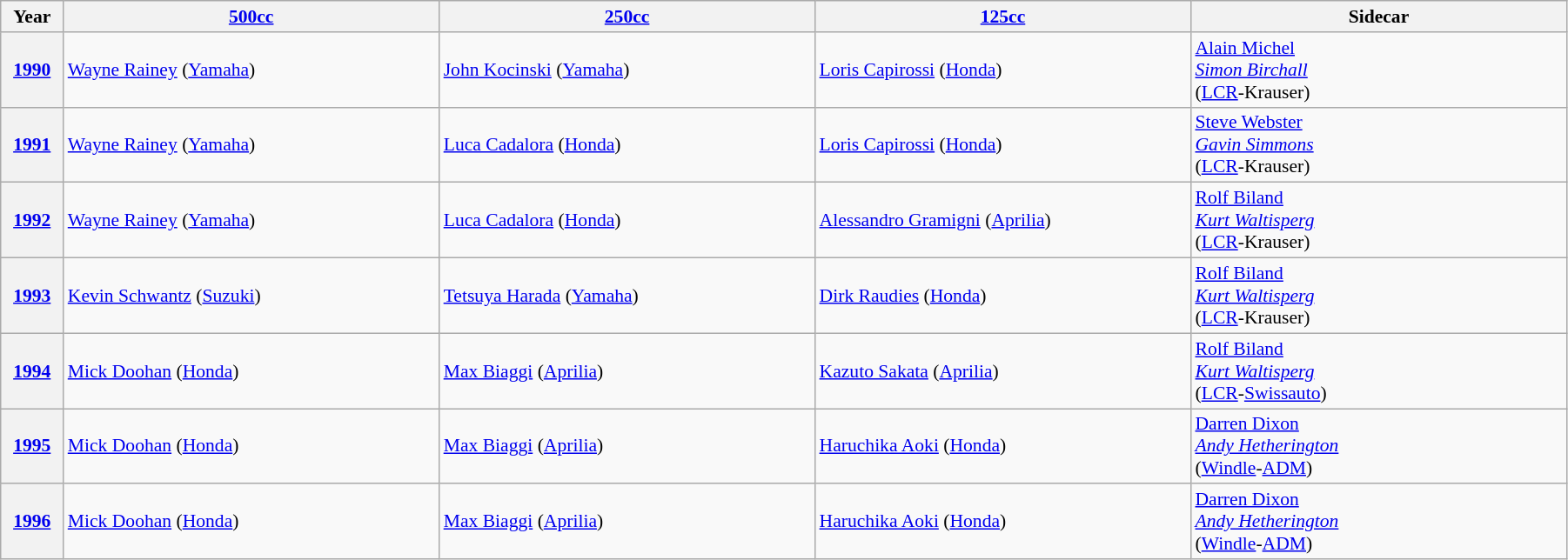<table class="wikitable" width="95%" style="font-size:90%">
<tr>
<th width=4%>Year</th>
<th width=24%><a href='#'>500cc</a></th>
<th width=24%><a href='#'>250cc</a></th>
<th width=24%><a href='#'>125cc</a></th>
<th width=24%>Sidecar</th>
</tr>
<tr>
<th><a href='#'>1990</a></th>
<td> <a href='#'>Wayne Rainey</a> (<a href='#'>Yamaha</a>)</td>
<td> <a href='#'>John Kocinski</a> (<a href='#'>Yamaha</a>)</td>
<td> <a href='#'>Loris Capirossi</a> (<a href='#'>Honda</a>)</td>
<td> <a href='#'>Alain Michel</a><br> <em><a href='#'>Simon Birchall</a></em><br>(<a href='#'>LCR</a>-Krauser)</td>
</tr>
<tr>
<th><a href='#'>1991</a></th>
<td> <a href='#'>Wayne Rainey</a> (<a href='#'>Yamaha</a>)</td>
<td> <a href='#'>Luca Cadalora</a> (<a href='#'>Honda</a>)</td>
<td> <a href='#'>Loris Capirossi</a> (<a href='#'>Honda</a>)</td>
<td> <a href='#'>Steve Webster</a><br> <em><a href='#'>Gavin Simmons</a></em><br>(<a href='#'>LCR</a>-Krauser)</td>
</tr>
<tr>
<th><a href='#'>1992</a></th>
<td> <a href='#'>Wayne Rainey</a> (<a href='#'>Yamaha</a>)</td>
<td> <a href='#'>Luca Cadalora</a> (<a href='#'>Honda</a>)</td>
<td> <a href='#'>Alessandro Gramigni</a> (<a href='#'>Aprilia</a>)</td>
<td> <a href='#'>Rolf Biland</a><br> <em><a href='#'>Kurt Waltisperg</a></em><br>(<a href='#'>LCR</a>-Krauser)</td>
</tr>
<tr>
<th><a href='#'>1993</a></th>
<td> <a href='#'>Kevin Schwantz</a> (<a href='#'>Suzuki</a>)</td>
<td> <a href='#'>Tetsuya Harada</a> (<a href='#'>Yamaha</a>)</td>
<td> <a href='#'>Dirk Raudies</a> (<a href='#'>Honda</a>)</td>
<td> <a href='#'>Rolf Biland</a><br> <em><a href='#'>Kurt Waltisperg</a></em><br>(<a href='#'>LCR</a>-Krauser)</td>
</tr>
<tr>
<th><a href='#'>1994</a></th>
<td> <a href='#'>Mick Doohan</a> (<a href='#'>Honda</a>)</td>
<td> <a href='#'>Max Biaggi</a> (<a href='#'>Aprilia</a>)</td>
<td> <a href='#'>Kazuto Sakata</a> (<a href='#'>Aprilia</a>)</td>
<td> <a href='#'>Rolf Biland</a><br> <em><a href='#'>Kurt Waltisperg</a></em><br>(<a href='#'>LCR</a>-<a href='#'>Swissauto</a>)</td>
</tr>
<tr>
<th><a href='#'>1995</a></th>
<td> <a href='#'>Mick Doohan</a> (<a href='#'>Honda</a>)</td>
<td> <a href='#'>Max Biaggi</a> (<a href='#'>Aprilia</a>)</td>
<td> <a href='#'>Haruchika Aoki</a> (<a href='#'>Honda</a>)</td>
<td> <a href='#'>Darren Dixon</a><br> <em><a href='#'>Andy Hetherington</a></em><br>(<a href='#'>Windle</a>-<a href='#'>ADM</a>)</td>
</tr>
<tr>
<th><a href='#'>1996</a></th>
<td> <a href='#'>Mick Doohan</a> (<a href='#'>Honda</a>)</td>
<td> <a href='#'>Max Biaggi</a> (<a href='#'>Aprilia</a>)</td>
<td> <a href='#'>Haruchika Aoki</a> (<a href='#'>Honda</a>)</td>
<td> <a href='#'>Darren Dixon</a><br> <em><a href='#'>Andy Hetherington</a></em><br>(<a href='#'>Windle</a>-<a href='#'>ADM</a>)</td>
</tr>
</table>
